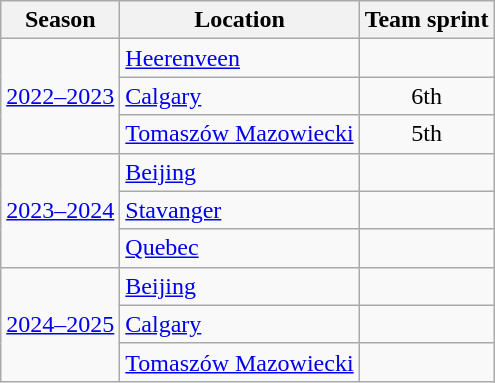<table class="wikitable" style="display: inline-table;">
<tr>
<th>Season</th>
<th>Location</th>
<th colspan="1">Team sprint</th>
</tr>
<tr style="text-align:center">
<td rowspan=3><a href='#'>2022–2023</a></td>
<td align=left> <a href='#'>Heerenveen</a></td>
<td></td>
</tr>
<tr style="text-align:center">
<td align=left> <a href='#'>Calgary</a></td>
<td>6th</td>
</tr>
<tr style="text-align:center">
<td align=left> <a href='#'>Tomaszów Mazowiecki</a></td>
<td>5th</td>
</tr>
<tr style="text-align:center">
<td rowspan=3><a href='#'>2023–2024</a></td>
<td align=left> <a href='#'>Beijing</a></td>
<td></td>
</tr>
<tr style="text-align:center">
<td align=left> <a href='#'>Stavanger</a></td>
<td></td>
</tr>
<tr style="text-align:center">
<td align=left> <a href='#'>Quebec</a></td>
<td></td>
</tr>
<tr style="text-align:center">
<td rowspan=3><a href='#'>2024–2025</a></td>
<td align=left> <a href='#'>Beijing</a></td>
<td></td>
</tr>
<tr style="text-align:center">
<td align=left> <a href='#'>Calgary</a></td>
<td></td>
</tr>
<tr style="text-align:center">
<td align=left> <a href='#'>Tomaszów Mazowiecki</a></td>
<td></td>
</tr>
</table>
